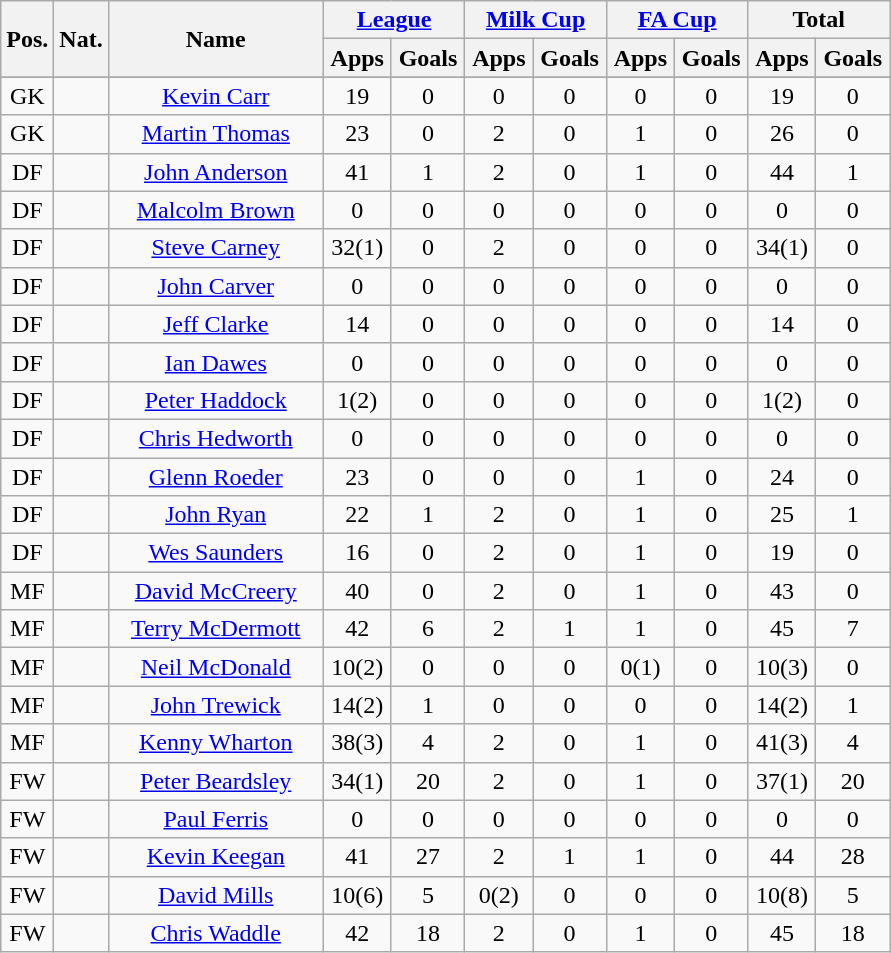<table class="wikitable plainrowheaders" style="text-align:center">
<tr>
<th rowspan="2">Pos.</th>
<th rowspan="2">Nat.</th>
<th rowspan="2" width="136">Name</th>
<th colspan="2" width="87"><a href='#'>League</a></th>
<th colspan="2" width="87"><a href='#'>Milk Cup</a></th>
<th colspan="2" width="87"><a href='#'>FA Cup</a></th>
<th colspan="2" width="87">Total</th>
</tr>
<tr>
<th>Apps</th>
<th>Goals</th>
<th>Apps</th>
<th>Goals</th>
<th>Apps</th>
<th>Goals</th>
<th>Apps</th>
<th>Goals</th>
</tr>
<tr>
</tr>
<tr>
<td>GK</td>
<td></td>
<td><a href='#'>Kevin Carr</a></td>
<td>19</td>
<td>0</td>
<td>0</td>
<td>0</td>
<td>0</td>
<td>0</td>
<td>19</td>
<td>0</td>
</tr>
<tr>
<td>GK</td>
<td></td>
<td><a href='#'>Martin Thomas</a></td>
<td>23</td>
<td>0</td>
<td>2</td>
<td>0</td>
<td>1</td>
<td>0</td>
<td>26</td>
<td>0</td>
</tr>
<tr>
<td>DF</td>
<td></td>
<td><a href='#'>John Anderson</a></td>
<td>41</td>
<td>1</td>
<td>2</td>
<td>0</td>
<td>1</td>
<td>0</td>
<td>44</td>
<td>1</td>
</tr>
<tr>
<td>DF</td>
<td></td>
<td><a href='#'>Malcolm Brown</a></td>
<td>0</td>
<td>0</td>
<td>0</td>
<td>0</td>
<td>0</td>
<td>0</td>
<td>0</td>
<td>0</td>
</tr>
<tr>
<td>DF</td>
<td></td>
<td><a href='#'>Steve Carney</a></td>
<td>32(1)</td>
<td>0</td>
<td>2</td>
<td>0</td>
<td>0</td>
<td>0</td>
<td>34(1)</td>
<td>0</td>
</tr>
<tr>
<td>DF</td>
<td></td>
<td><a href='#'>John Carver</a></td>
<td>0</td>
<td>0</td>
<td>0</td>
<td>0</td>
<td>0</td>
<td>0</td>
<td>0</td>
<td>0</td>
</tr>
<tr>
<td>DF</td>
<td></td>
<td><a href='#'>Jeff Clarke</a></td>
<td>14</td>
<td>0</td>
<td>0</td>
<td>0</td>
<td>0</td>
<td>0</td>
<td>14</td>
<td>0</td>
</tr>
<tr>
<td>DF</td>
<td></td>
<td><a href='#'>Ian Dawes</a></td>
<td>0</td>
<td>0</td>
<td>0</td>
<td>0</td>
<td>0</td>
<td>0</td>
<td>0</td>
<td>0</td>
</tr>
<tr>
<td>DF</td>
<td></td>
<td><a href='#'>Peter Haddock</a></td>
<td>1(2)</td>
<td>0</td>
<td>0</td>
<td>0</td>
<td>0</td>
<td>0</td>
<td>1(2)</td>
<td>0</td>
</tr>
<tr>
<td>DF</td>
<td></td>
<td><a href='#'>Chris Hedworth</a></td>
<td>0</td>
<td>0</td>
<td>0</td>
<td>0</td>
<td>0</td>
<td>0</td>
<td>0</td>
<td>0</td>
</tr>
<tr>
<td>DF</td>
<td></td>
<td><a href='#'>Glenn Roeder</a></td>
<td>23</td>
<td>0</td>
<td>0</td>
<td>0</td>
<td>1</td>
<td>0</td>
<td>24</td>
<td>0</td>
</tr>
<tr>
<td>DF</td>
<td></td>
<td><a href='#'>John Ryan</a></td>
<td>22</td>
<td>1</td>
<td>2</td>
<td>0</td>
<td>1</td>
<td>0</td>
<td>25</td>
<td>1</td>
</tr>
<tr>
<td>DF</td>
<td></td>
<td><a href='#'>Wes Saunders</a></td>
<td>16</td>
<td>0</td>
<td>2</td>
<td>0</td>
<td>1</td>
<td>0</td>
<td>19</td>
<td>0</td>
</tr>
<tr>
<td>MF</td>
<td></td>
<td><a href='#'>David McCreery</a></td>
<td>40</td>
<td>0</td>
<td>2</td>
<td>0</td>
<td>1</td>
<td>0</td>
<td>43</td>
<td>0</td>
</tr>
<tr>
<td>MF</td>
<td></td>
<td><a href='#'>Terry McDermott</a></td>
<td>42</td>
<td>6</td>
<td>2</td>
<td>1</td>
<td>1</td>
<td>0</td>
<td>45</td>
<td>7</td>
</tr>
<tr>
<td>MF</td>
<td></td>
<td><a href='#'>Neil McDonald</a></td>
<td>10(2)</td>
<td>0</td>
<td>0</td>
<td>0</td>
<td>0(1)</td>
<td>0</td>
<td>10(3)</td>
<td>0</td>
</tr>
<tr>
<td>MF</td>
<td></td>
<td><a href='#'>John Trewick</a></td>
<td>14(2)</td>
<td>1</td>
<td>0</td>
<td>0</td>
<td>0</td>
<td>0</td>
<td>14(2)</td>
<td>1</td>
</tr>
<tr>
<td>MF</td>
<td></td>
<td><a href='#'>Kenny Wharton</a></td>
<td>38(3)</td>
<td>4</td>
<td>2</td>
<td>0</td>
<td>1</td>
<td>0</td>
<td>41(3)</td>
<td>4</td>
</tr>
<tr>
<td>FW</td>
<td></td>
<td><a href='#'>Peter Beardsley</a></td>
<td>34(1)</td>
<td>20</td>
<td>2</td>
<td>0</td>
<td>1</td>
<td>0</td>
<td>37(1)</td>
<td>20</td>
</tr>
<tr>
<td>FW</td>
<td></td>
<td><a href='#'>Paul Ferris</a></td>
<td>0</td>
<td>0</td>
<td>0</td>
<td>0</td>
<td>0</td>
<td>0</td>
<td>0</td>
<td>0</td>
</tr>
<tr>
<td>FW</td>
<td></td>
<td><a href='#'>Kevin Keegan</a></td>
<td>41</td>
<td>27</td>
<td>2</td>
<td>1</td>
<td>1</td>
<td>0</td>
<td>44</td>
<td>28</td>
</tr>
<tr>
<td>FW</td>
<td></td>
<td><a href='#'>David Mills</a></td>
<td>10(6)</td>
<td>5</td>
<td>0(2)</td>
<td>0</td>
<td>0</td>
<td>0</td>
<td>10(8)</td>
<td>5</td>
</tr>
<tr>
<td>FW</td>
<td></td>
<td><a href='#'>Chris Waddle</a></td>
<td>42</td>
<td>18</td>
<td>2</td>
<td>0</td>
<td>1</td>
<td>0</td>
<td>45</td>
<td>18</td>
</tr>
</table>
